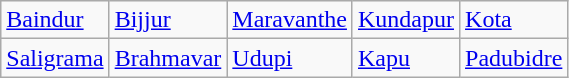<table class="wikitable">
<tr>
<td><a href='#'>Baindur</a></td>
<td><a href='#'>Bijjur</a></td>
<td><a href='#'>Maravanthe</a></td>
<td><a href='#'>Kundapur</a></td>
<td><a href='#'>Kota</a></td>
</tr>
<tr>
<td><a href='#'>Saligrama</a></td>
<td><a href='#'>Brahmavar</a></td>
<td><a href='#'>Udupi</a></td>
<td><a href='#'>Kapu</a></td>
<td><a href='#'>Padubidre</a></td>
</tr>
</table>
